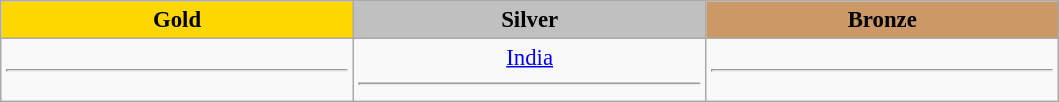<table class="wikitable" style="text-align:center;font-size:95%;">
<tr>
<td style="width:15em;background:gold"> <strong>Gold</strong></td>
<td style="width:15em;background:silver"> <strong>Silver</strong></td>
<td style="width:15em;background:#CC9966"> <strong>Bronze</strong></td>
</tr>
<tr>
<td><hr></td>
<td> <a href='#'>India</a><hr></td>
<td><hr></td>
</tr>
</table>
